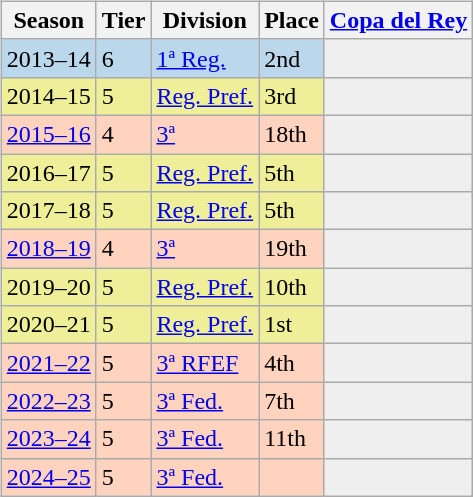<table>
<tr>
<td valign="top" width=0%><br><table class="wikitable">
<tr style="background:#f0f6fa;">
<th>Season</th>
<th>Tier</th>
<th>Division</th>
<th>Place</th>
<th><a href='#'>Copa del Rey</a></th>
</tr>
<tr>
<td style="background:#BBD7EC;">2013–14</td>
<td style="background:#BBD7EC;">6</td>
<td style="background:#BBD7EC;"><a href='#'>1ª Reg.</a></td>
<td style="background:#BBD7EC;">2nd</td>
<td style="background:#efefef;"></td>
</tr>
<tr>
<td style="background:#EFEF99;">2014–15</td>
<td style="background:#EFEF99;">5</td>
<td style="background:#EFEF99;"><a href='#'>Reg. Pref.</a></td>
<td style="background:#EFEF99;">3rd</td>
<td style="background:#efefef;"></td>
</tr>
<tr>
<td style="background:#FFD3BD;"><a href='#'>2015–16</a></td>
<td style="background:#FFD3BD;">4</td>
<td style="background:#FFD3BD;"><a href='#'>3ª</a></td>
<td style="background:#FFD3BD;">18th</td>
<td style="background:#efefef;"></td>
</tr>
<tr>
<td style="background:#EFEF99;">2016–17</td>
<td style="background:#EFEF99;">5</td>
<td style="background:#EFEF99;"><a href='#'>Reg. Pref.</a></td>
<td style="background:#EFEF99;">5th</td>
<td style="background:#efefef;"></td>
</tr>
<tr>
<td style="background:#EFEF99;">2017–18</td>
<td style="background:#EFEF99;">5</td>
<td style="background:#EFEF99;"><a href='#'>Reg. Pref.</a></td>
<td style="background:#EFEF99;">5th</td>
<td style="background:#efefef;"></td>
</tr>
<tr>
<td style="background:#FFD3BD;"><a href='#'>2018–19</a></td>
<td style="background:#FFD3BD;">4</td>
<td style="background:#FFD3BD;"><a href='#'>3ª</a></td>
<td style="background:#FFD3BD;">19th</td>
<td style="background:#efefef;"></td>
</tr>
<tr>
<td style="background:#EFEF99;">2019–20</td>
<td style="background:#EFEF99;">5</td>
<td style="background:#EFEF99;"><a href='#'>Reg. Pref.</a></td>
<td style="background:#EFEF99;">10th</td>
<td style="background:#efefef;"></td>
</tr>
<tr>
<td style="background:#EFEF99;">2020–21</td>
<td style="background:#EFEF99;">5</td>
<td style="background:#EFEF99;"><a href='#'>Reg. Pref.</a></td>
<td style="background:#EFEF99;">1st</td>
<td style="background:#efefef;"></td>
</tr>
<tr>
<td style="background:#FFD3BD;"><a href='#'>2021–22</a></td>
<td style="background:#FFD3BD;">5</td>
<td style="background:#FFD3BD;"><a href='#'>3ª RFEF</a></td>
<td style="background:#FFD3BD;">4th</td>
<th style="background:#efefef;"></th>
</tr>
<tr>
<td style="background:#FFD3BD;"><a href='#'>2022–23</a></td>
<td style="background:#FFD3BD;">5</td>
<td style="background:#FFD3BD;"><a href='#'>3ª Fed.</a></td>
<td style="background:#FFD3BD;">7th</td>
<th style="background:#efefef;"></th>
</tr>
<tr>
<td style="background:#FFD3BD;"><a href='#'>2023–24</a></td>
<td style="background:#FFD3BD;">5</td>
<td style="background:#FFD3BD;"><a href='#'>3ª Fed.</a></td>
<td style="background:#FFD3BD;">11th</td>
<th style="background:#efefef;"></th>
</tr>
<tr>
<td style="background:#FFD3BD;"><a href='#'>2024–25</a></td>
<td style="background:#FFD3BD;">5</td>
<td style="background:#FFD3BD;"><a href='#'>3ª Fed.</a></td>
<td style="background:#FFD3BD;"></td>
<th style="background:#efefef;"></th>
</tr>
</table>
</td>
</tr>
</table>
